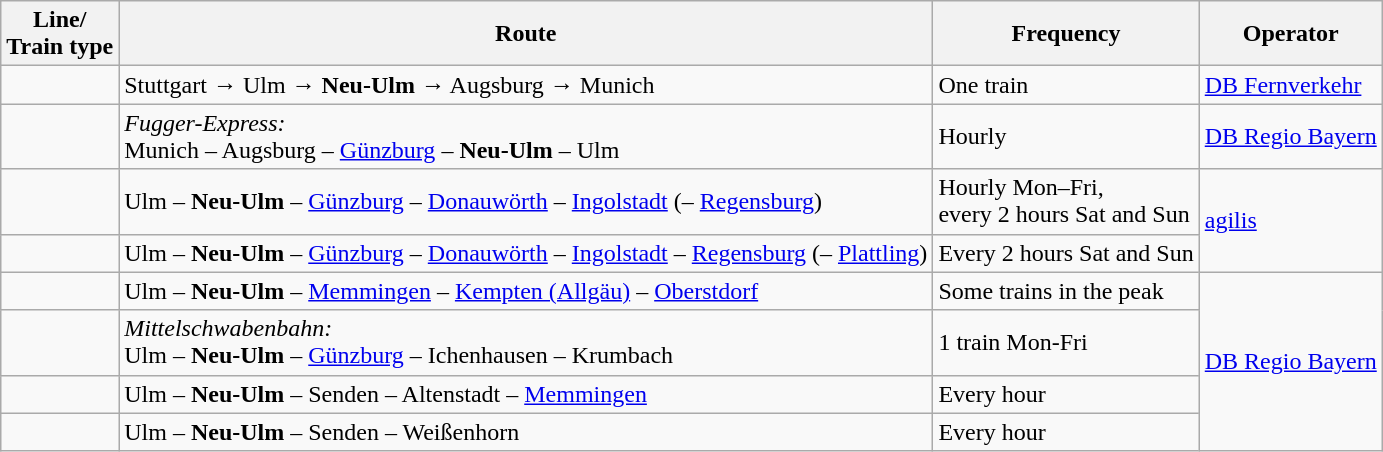<table class="wikitable">
<tr class="hintergrundfarbe6">
<th>Line/<br>Train type</th>
<th>Route</th>
<th>Frequency</th>
<th>Operator</th>
</tr>
<tr>
<td align="center"></td>
<td>Stuttgart → Ulm → <strong>Neu-Ulm</strong> → Augsburg → Munich</td>
<td>One train</td>
<td><a href='#'>DB Fernverkehr</a></td>
</tr>
<tr>
<td align="center"></td>
<td><em>Fugger-Express:</em><br>Munich – Augsburg – <a href='#'>Günzburg</a> – <strong>Neu-Ulm</strong> – Ulm</td>
<td>Hourly</td>
<td><a href='#'>DB Regio Bayern</a></td>
</tr>
<tr>
<td align="center"></td>
<td>Ulm – <strong>Neu-Ulm</strong> – <a href='#'>Günzburg</a> – <a href='#'>Donauwörth</a> – <a href='#'>Ingolstadt</a> (– <a href='#'>Regensburg</a>)</td>
<td>Hourly Mon–Fri,<br>every 2 hours Sat and Sun</td>
<td rowspan="2"><a href='#'>agilis</a></td>
</tr>
<tr>
<td align="center"></td>
<td>Ulm – <strong>Neu-Ulm</strong> – <a href='#'>Günzburg</a> – <a href='#'>Donauwörth</a> – <a href='#'>Ingolstadt</a> – <a href='#'>Regensburg</a> (– <a href='#'>Plattling</a>)</td>
<td>Every 2 hours Sat and Sun</td>
</tr>
<tr>
<td align="center"></td>
<td>Ulm – <strong>Neu-Ulm</strong> – <a href='#'>Memmingen</a> – <a href='#'>Kempten (Allgäu)</a> – <a href='#'>Oberstdorf</a></td>
<td>Some trains in the peak</td>
<td rowspan="5"><a href='#'>DB Regio Bayern</a></td>
</tr>
<tr>
<td align="center"></td>
<td><em>Mittelschwabenbahn:</em><br>Ulm – <strong>Neu-Ulm</strong> – <a href='#'>Günzburg</a> – Ichenhausen – Krumbach</td>
<td>1 train Mon-Fri</td>
</tr>
<tr>
<td align="center"></td>
<td>Ulm – <strong>Neu-Ulm</strong> – Senden – Altenstadt – <a href='#'>Memmingen</a></td>
<td>Every hour</td>
</tr>
<tr>
<td align="center"></td>
<td>Ulm – <strong>Neu-Ulm</strong> – Senden – Weißenhorn</td>
<td>Every hour</td>
</tr>
</table>
